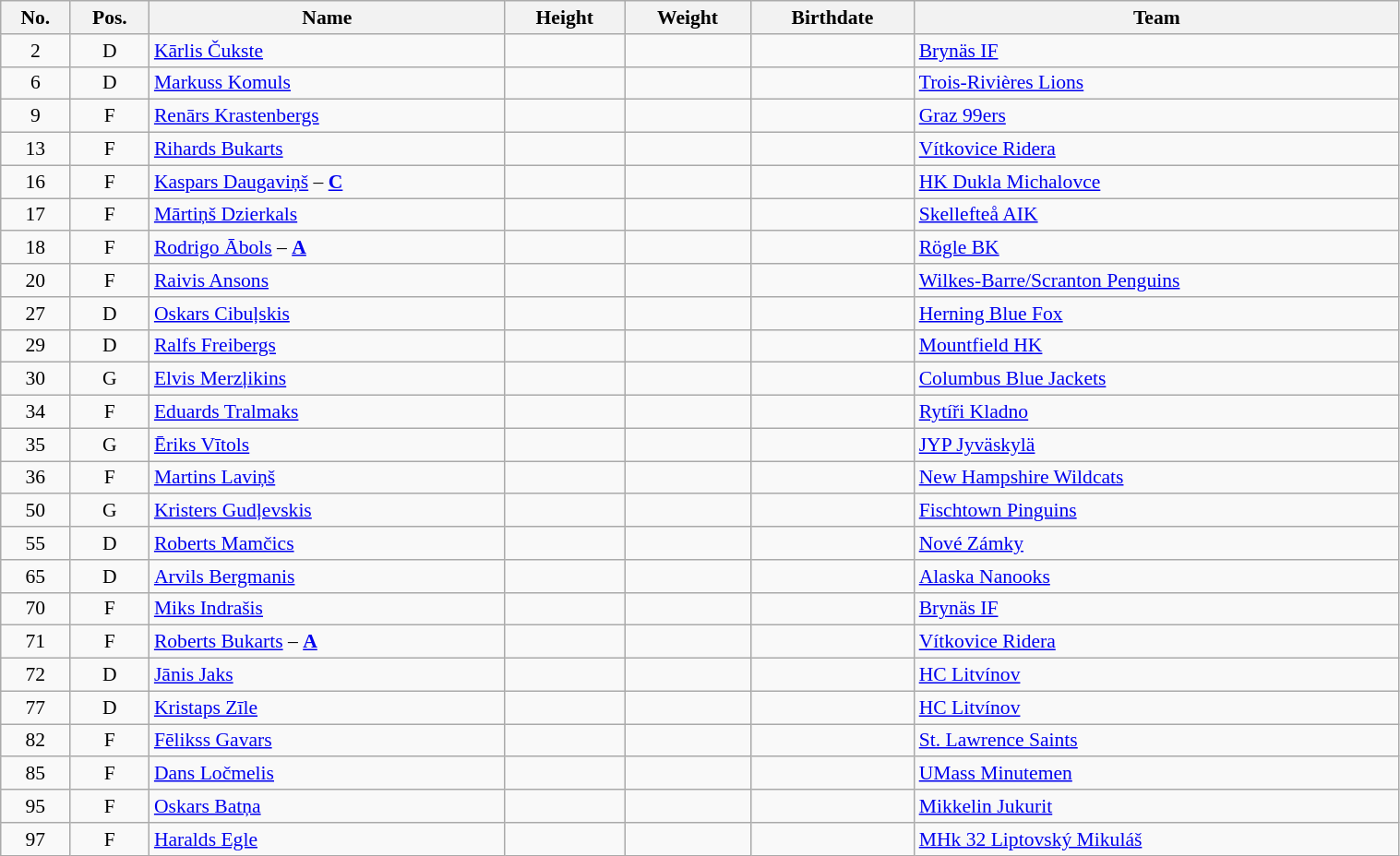<table width="80%" class="wikitable sortable" style="font-size: 90%; text-align: center;">
<tr>
<th>No.</th>
<th>Pos.</th>
<th>Name</th>
<th>Height</th>
<th>Weight</th>
<th>Birthdate</th>
<th>Team</th>
</tr>
<tr>
<td>2</td>
<td>D</td>
<td align=left><a href='#'>Kārlis Čukste</a></td>
<td></td>
<td></td>
<td></td>
<td style="text-align:left;"> <a href='#'>Brynäs IF</a></td>
</tr>
<tr>
<td>6</td>
<td>D</td>
<td align=left><a href='#'>Markuss Komuls</a></td>
<td></td>
<td></td>
<td></td>
<td style="text-align:left;"> <a href='#'>Trois-Rivières Lions</a></td>
</tr>
<tr>
<td>9</td>
<td>F</td>
<td align=left><a href='#'>Renārs Krastenbergs</a></td>
<td></td>
<td></td>
<td></td>
<td style="text-align:left;"> <a href='#'>Graz 99ers</a></td>
</tr>
<tr>
<td>13</td>
<td>F</td>
<td align=left><a href='#'>Rihards Bukarts</a></td>
<td></td>
<td></td>
<td></td>
<td style="text-align:left;"> <a href='#'>Vítkovice Ridera</a></td>
</tr>
<tr>
<td>16</td>
<td>F</td>
<td align=left><a href='#'>Kaspars Daugaviņš</a> – <strong><a href='#'>C</a></strong></td>
<td></td>
<td></td>
<td></td>
<td style="text-align:left;"> <a href='#'>HK Dukla Michalovce</a></td>
</tr>
<tr>
<td>17</td>
<td>F</td>
<td align=left><a href='#'>Mārtiņš Dzierkals</a></td>
<td></td>
<td></td>
<td></td>
<td style="text-align:left;"> <a href='#'>Skellefteå AIK</a></td>
</tr>
<tr>
<td>18</td>
<td>F</td>
<td align=left><a href='#'>Rodrigo Ābols</a> – <strong><a href='#'>A</a></strong></td>
<td></td>
<td></td>
<td></td>
<td style="text-align:left;"> <a href='#'>Rögle BK</a></td>
</tr>
<tr>
<td>20</td>
<td>F</td>
<td align=left><a href='#'>Raivis Ansons</a></td>
<td></td>
<td></td>
<td></td>
<td style="text-align:left;"> <a href='#'>Wilkes-Barre/Scranton Penguins</a></td>
</tr>
<tr>
<td>27</td>
<td>D</td>
<td align=left><a href='#'>Oskars Cibuļskis</a></td>
<td></td>
<td></td>
<td></td>
<td style="text-align:left;"> <a href='#'>Herning Blue Fox</a></td>
</tr>
<tr>
<td>29</td>
<td>D</td>
<td align=left><a href='#'>Ralfs Freibergs</a></td>
<td></td>
<td></td>
<td></td>
<td style="text-align:left;"> <a href='#'>Mountfield HK</a></td>
</tr>
<tr>
<td>30</td>
<td>G</td>
<td align=left><a href='#'>Elvis Merzļikins</a></td>
<td></td>
<td></td>
<td></td>
<td style="text-align:left;"> <a href='#'>Columbus Blue Jackets</a></td>
</tr>
<tr>
<td>34</td>
<td>F</td>
<td align=left><a href='#'>Eduards Tralmaks</a></td>
<td></td>
<td></td>
<td></td>
<td style="text-align:left;"> <a href='#'>Rytíři Kladno</a></td>
</tr>
<tr>
<td>35</td>
<td>G</td>
<td align=left><a href='#'>Ēriks Vītols</a></td>
<td></td>
<td></td>
<td></td>
<td style="text-align:left;"> <a href='#'>JYP Jyväskylä</a></td>
</tr>
<tr>
<td>36</td>
<td>F</td>
<td align=left><a href='#'>Martins Laviņš</a></td>
<td></td>
<td></td>
<td></td>
<td style="text-align:left;"> <a href='#'>New Hampshire Wildcats</a></td>
</tr>
<tr>
<td>50</td>
<td>G</td>
<td align=left><a href='#'>Kristers Gudļevskis</a></td>
<td></td>
<td></td>
<td></td>
<td style="text-align:left;"> <a href='#'>Fischtown Pinguins</a></td>
</tr>
<tr>
<td>55</td>
<td>D</td>
<td align=left><a href='#'>Roberts Mamčics</a></td>
<td></td>
<td></td>
<td></td>
<td style="text-align:left;"> <a href='#'>Nové Zámky</a></td>
</tr>
<tr>
<td>65</td>
<td>D</td>
<td align=left><a href='#'>Arvils Bergmanis</a></td>
<td></td>
<td></td>
<td></td>
<td style="text-align:left;"> <a href='#'>Alaska Nanooks</a></td>
</tr>
<tr>
<td>70</td>
<td>F</td>
<td align=left><a href='#'>Miks Indrašis</a></td>
<td></td>
<td></td>
<td></td>
<td style="text-align:left;"> <a href='#'>Brynäs IF</a></td>
</tr>
<tr>
<td>71</td>
<td>F</td>
<td align=left><a href='#'>Roberts Bukarts</a> – <strong><a href='#'>A</a></strong></td>
<td></td>
<td></td>
<td></td>
<td style="text-align:left;"> <a href='#'>Vítkovice Ridera</a></td>
</tr>
<tr>
<td>72</td>
<td>D</td>
<td align=left><a href='#'>Jānis Jaks</a></td>
<td></td>
<td></td>
<td></td>
<td style="text-align:left;"> <a href='#'>HC Litvínov</a></td>
</tr>
<tr>
<td>77</td>
<td>D</td>
<td align=left><a href='#'>Kristaps Zīle</a></td>
<td></td>
<td></td>
<td></td>
<td style="text-align:left;"> <a href='#'>HC Litvínov</a></td>
</tr>
<tr>
<td>82</td>
<td>F</td>
<td align=left><a href='#'>Fēlikss Gavars</a></td>
<td></td>
<td></td>
<td></td>
<td style="text-align:left;"> <a href='#'>St. Lawrence Saints</a></td>
</tr>
<tr>
<td>85</td>
<td>F</td>
<td align=left><a href='#'>Dans Ločmelis</a></td>
<td></td>
<td></td>
<td></td>
<td style="text-align:left;"> <a href='#'>UMass Minutemen</a></td>
</tr>
<tr>
<td>95</td>
<td>F</td>
<td align=left><a href='#'>Oskars Batņa</a></td>
<td></td>
<td></td>
<td></td>
<td style="text-align:left;"> <a href='#'>Mikkelin Jukurit</a></td>
</tr>
<tr>
<td>97</td>
<td>F</td>
<td align=left><a href='#'>Haralds Egle</a></td>
<td></td>
<td></td>
<td></td>
<td style="text-align:left;"> <a href='#'>MHk 32 Liptovský Mikuláš</a></td>
</tr>
</table>
